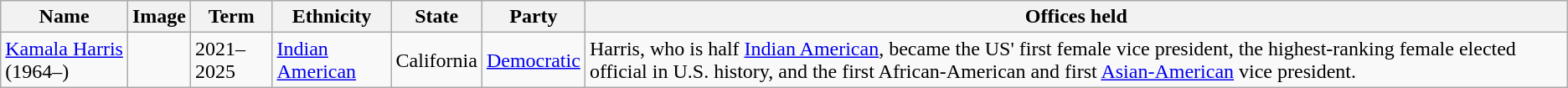<table class="wikitable sortable">
<tr>
<th>Name</th>
<th>Image</th>
<th>Term</th>
<th>Ethnicity</th>
<th>State</th>
<th>Party</th>
<th>Offices held</th>
</tr>
<tr>
<td style="white-space:nowrap;"><a href='#'>Kamala Harris</a><br>(1964–)</td>
<td></td>
<td>2021–2025</td>
<td><a href='#'>Indian American</a></td>
<td>California</td>
<td><a href='#'>Democratic</a></td>
<td>Harris, who is half <a href='#'>Indian American</a>, became the US' first female vice president, the highest-ranking female elected official in U.S. history, and the first African-American and first <a href='#'>Asian-American</a> vice president.</td>
</tr>
</table>
